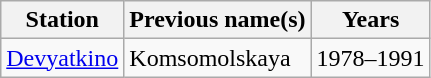<table class="wikitable" style="border-collapse: collapse; text-align: left;">
<tr>
<th>Station</th>
<th>Previous name(s)</th>
<th>Years</th>
</tr>
<tr>
<td style="text-align: left;"><a href='#'>Devyatkino</a></td>
<td>Komsomolskaya</td>
<td>1978–1991</td>
</tr>
</table>
